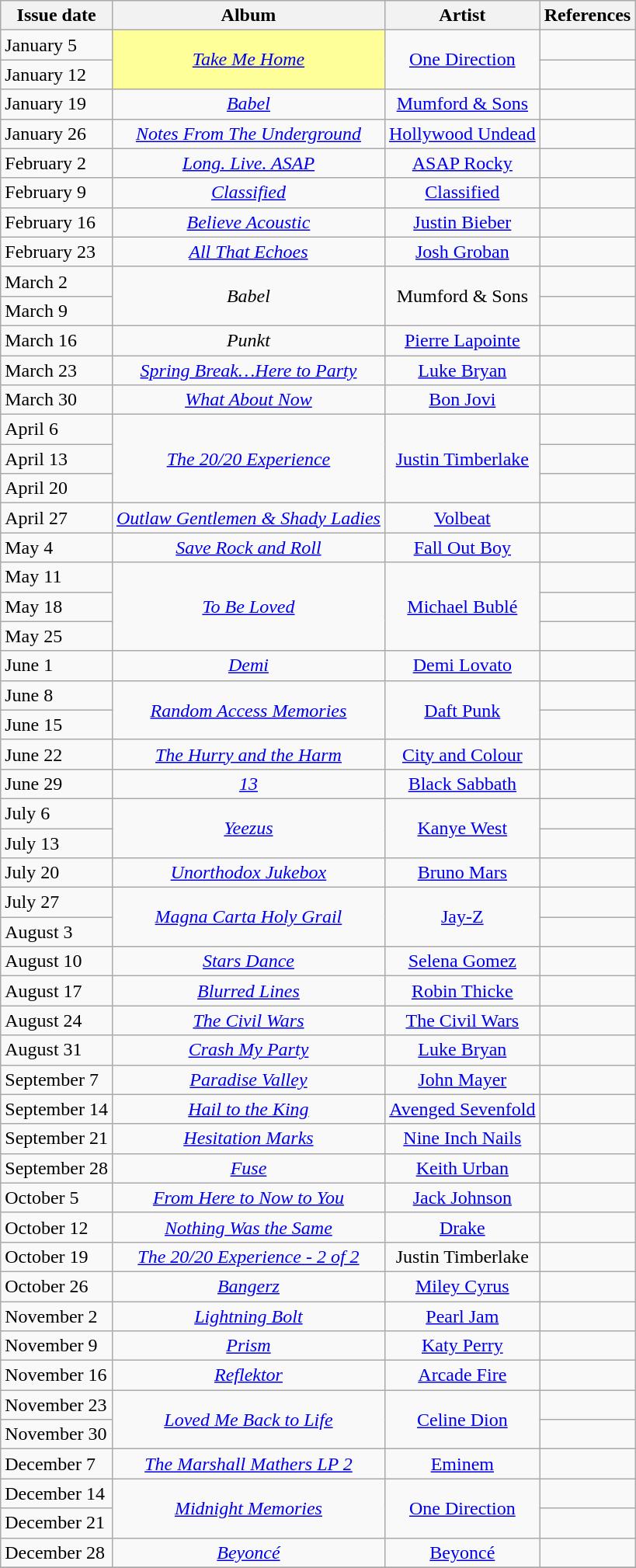<table class=wikitable>
<tr>
<th>Issue date</th>
<th>Album</th>
<th>Artist</th>
<th>References</th>
</tr>
<tr>
<td>January 5</td>
<td bgcolor=#FFFF99 rowspan="2" align="center"><em><a href='#'>Take Me Home</a></em>  </td>
<td rowspan="2" align="center"><a href='#'>One Direction</a></td>
<td style="text-align: center;"></td>
</tr>
<tr>
<td>January 12</td>
<td style="text-align: center;"></td>
</tr>
<tr>
<td>January 19</td>
<td rowspan="1" align="center"><em><a href='#'>Babel</a></em></td>
<td rowspan="1" align="center"><a href='#'>Mumford & Sons</a></td>
<td style="text-align: center;"></td>
</tr>
<tr>
<td>January 26</td>
<td rowspan="1" align="center"><em><a href='#'>Notes From The Underground</a></em></td>
<td rowspan="1" align="center"><a href='#'>Hollywood Undead</a></td>
<td style="text-align: center;"></td>
</tr>
<tr>
<td>February 2</td>
<td rowspan="1" align="center"><em><a href='#'>Long. Live. ASAP</a></em></td>
<td rowspan="1" align="center"><a href='#'>ASAP Rocky</a></td>
<td style="text-align: center;"></td>
</tr>
<tr>
<td>February 9</td>
<td rowspan="1" align="center"><em><a href='#'>Classified</a></em></td>
<td rowspan="1" align="center"><a href='#'>Classified</a></td>
<td style="text-align: center;"></td>
</tr>
<tr>
<td>February 16</td>
<td rowspan="1" align="center"><em><a href='#'>Believe Acoustic</a></em></td>
<td rowspan="1" align="center"><a href='#'>Justin Bieber</a></td>
<td style="text-align: center;"></td>
</tr>
<tr>
<td>February 23</td>
<td rowspan="1" align="center"><em><a href='#'>All That Echoes</a></em></td>
<td rowspan="1" align="center"><a href='#'>Josh Groban</a></td>
<td style="text-align: center;"></td>
</tr>
<tr>
<td>March 2</td>
<td rowspan="2" align="center"><em>Babel</em></td>
<td rowspan="2" align="center">Mumford & Sons</td>
<td style="text-align: center;"></td>
</tr>
<tr>
<td>March 9</td>
<td style="text-align: center;"></td>
</tr>
<tr>
<td>March 16</td>
<td rowspan="1" align="center"><em>Punkt</em></td>
<td rowspan="1" align="center"><a href='#'>Pierre Lapointe</a></td>
<td style="text-align: center;"></td>
</tr>
<tr>
<td>March 23</td>
<td rowspan="1" align="center"><em><a href='#'>Spring Break…Here to Party</a></em></td>
<td rowspan="1" align="center"><a href='#'>Luke Bryan</a></td>
<td style="text-align: center;"></td>
</tr>
<tr>
<td>March 30</td>
<td rowspan="1" align="center"><em><a href='#'>What About Now</a></em></td>
<td rowspan="1" align="center"><a href='#'>Bon Jovi</a></td>
<td style="text-align: center;"></td>
</tr>
<tr>
<td>April 6</td>
<td rowspan="3" align="center"><em><a href='#'>The 20/20 Experience</a></em></td>
<td rowspan="3" align="center"><a href='#'>Justin Timberlake</a></td>
<td style="text-align: center;"></td>
</tr>
<tr>
<td>April 13</td>
<td style="text-align: center;"></td>
</tr>
<tr>
<td>April 20</td>
<td style="text-align: center;"></td>
</tr>
<tr>
<td>April 27</td>
<td rowspan="1" align="center"><em><a href='#'>Outlaw Gentlemen & Shady Ladies</a></em></td>
<td rowspan="1" align="center"><a href='#'>Volbeat</a></td>
<td style="text-align: center;"></td>
</tr>
<tr>
<td>May 4</td>
<td rowspan="1" align="center"><em><a href='#'>Save Rock and Roll</a></em></td>
<td rowspan="1" align="center"><a href='#'>Fall Out Boy</a></td>
<td style="text-align: center;"></td>
</tr>
<tr>
<td>May 11</td>
<td rowspan="3" align="center"><em><a href='#'>To Be Loved</a></em></td>
<td rowspan="3" align="center"><a href='#'>Michael Bublé</a></td>
<td style="text-align: center;"></td>
</tr>
<tr>
<td>May 18</td>
<td style="text-align: center;"></td>
</tr>
<tr>
<td>May 25</td>
<td style="text-align: center;"></td>
</tr>
<tr>
<td>June 1</td>
<td rowspan="1" align="center"><em><a href='#'>Demi</a></em></td>
<td rowspan="1" align="center"><a href='#'>Demi Lovato</a></td>
<td style="text-align: center;"></td>
</tr>
<tr>
<td>June 8</td>
<td rowspan="2" align="center"><em><a href='#'>Random Access Memories</a></em></td>
<td rowspan="2" align="center"><a href='#'>Daft Punk</a></td>
<td style="text-align: center;"></td>
</tr>
<tr>
<td>June 15</td>
<td style="text-align: center;"></td>
</tr>
<tr>
<td>June 22</td>
<td rowspan="1" align="center"><em><a href='#'>The Hurry and the Harm</a></em></td>
<td rowspan="1" align="center"><a href='#'>City and Colour</a></td>
<td style="text-align: center;"></td>
</tr>
<tr>
<td>June 29</td>
<td rowspan="1" align="center"><em><a href='#'>13</a></em></td>
<td rowspan="1" align="center"><a href='#'>Black Sabbath</a></td>
<td style="text-align: center;"></td>
</tr>
<tr>
<td>July 6</td>
<td rowspan="2" align="center"><em><a href='#'>Yeezus</a></em></td>
<td rowspan="2" align="center"><a href='#'>Kanye West</a></td>
<td style="text-align: center;"></td>
</tr>
<tr>
<td>July 13</td>
<td style="text-align: center;"></td>
</tr>
<tr>
<td>July 20</td>
<td rowspan="1" align="center"><em><a href='#'>Unorthodox Jukebox</a></em></td>
<td rowspan="1" align="center"><a href='#'>Bruno Mars</a></td>
<td style="text-align: center;"></td>
</tr>
<tr>
<td>July 27</td>
<td rowspan="2" align="center"><em><a href='#'>Magna Carta Holy Grail</a></em></td>
<td rowspan="2" align="center"><a href='#'>Jay-Z</a></td>
<td style="text-align: center;"></td>
</tr>
<tr>
<td>August 3</td>
<td style="text-align: center;"></td>
</tr>
<tr>
<td>August 10</td>
<td rowspan="1" align="center"><em><a href='#'>Stars Dance</a></em></td>
<td rowspan="1" align="center"><a href='#'>Selena Gomez</a></td>
<td style="text-align: center;"></td>
</tr>
<tr>
<td>August 17</td>
<td rowspan="1" align="center"><em><a href='#'>Blurred Lines</a></em></td>
<td rowspan="1" align="center"><a href='#'>Robin Thicke</a></td>
<td style="text-align: center;"></td>
</tr>
<tr>
<td>August 24</td>
<td rowspan="1" align="center"><em><a href='#'>The Civil Wars</a></em></td>
<td rowspan="1" align="center"><a href='#'>The Civil Wars</a></td>
<td style="text-align: center;"></td>
</tr>
<tr>
<td>August 31</td>
<td rowspan="1" align="center"><em><a href='#'>Crash My Party</a></em></td>
<td rowspan="1" align="center"><a href='#'>Luke Bryan</a></td>
<td style="text-align: center;"></td>
</tr>
<tr>
<td>September 7</td>
<td rowspan="1" align="center"><em><a href='#'>Paradise Valley</a></em></td>
<td rowspan="1" align="center"><a href='#'>John Mayer</a></td>
<td style="text-align: center;"></td>
</tr>
<tr>
<td>September 14</td>
<td rowspan="1" align="center"><em><a href='#'>Hail to the King</a></em></td>
<td rowspan="1" align="center"><a href='#'>Avenged Sevenfold</a></td>
<td style="text-align: center;"></td>
</tr>
<tr>
<td>September 21</td>
<td rowspan="1" align="center"><em><a href='#'>Hesitation Marks</a></em></td>
<td rowspan="1" align="center"><a href='#'>Nine Inch Nails</a></td>
<td style="text-align: center;"></td>
</tr>
<tr>
<td>September 28</td>
<td rowspan="1" align="center"><em><a href='#'>Fuse</a></em></td>
<td rowspan="1" align="center"><a href='#'>Keith Urban</a></td>
<td style="text-align: center;"></td>
</tr>
<tr>
<td>October 5</td>
<td rowspan="1" align="center"><em><a href='#'>From Here to Now to You</a></em></td>
<td rowspan="1" align="center"><a href='#'>Jack Johnson</a></td>
<td style="text-align: center;"></td>
</tr>
<tr>
<td>October 12</td>
<td rowspan="1" align="center"><em><a href='#'>Nothing Was the Same</a></em></td>
<td rowspan="1" align="center"><a href='#'>Drake</a></td>
<td style="text-align: center;"></td>
</tr>
<tr>
<td>October 19</td>
<td rowspan="1" align="center"><em><a href='#'>The 20/20 Experience - 2 of 2</a></em></td>
<td rowspan="1" align="center">Justin Timberlake</td>
<td style="text-align: center;"></td>
</tr>
<tr>
<td>October 26</td>
<td rowspan="1" align="center"><em><a href='#'>Bangerz</a></em></td>
<td rowspan="1" align="center"><a href='#'>Miley Cyrus</a></td>
<td style="text-align: center;"></td>
</tr>
<tr>
<td>November 2</td>
<td rowspan="1" align="center"><em><a href='#'>Lightning Bolt</a></em></td>
<td rowspan="1" align="center"><a href='#'>Pearl Jam</a></td>
<td style="text-align: center;"></td>
</tr>
<tr>
<td>November 9</td>
<td rowspan="1" align="center"><em><a href='#'>Prism</a></em></td>
<td rowspan="1" align="center"><a href='#'>Katy Perry</a></td>
<td style="text-align: center;"></td>
</tr>
<tr>
<td>November 16</td>
<td rowspan="1" align="center"><em><a href='#'>Reflektor</a></em></td>
<td rowspan="1" align="center"><a href='#'>Arcade Fire</a></td>
<td style="text-align: center;"></td>
</tr>
<tr>
<td>November 23</td>
<td rowspan="2" align="center"><em><a href='#'>Loved Me Back to Life</a></em></td>
<td rowspan="2" align="center"><a href='#'>Celine Dion</a></td>
<td style="text-align: center;"></td>
</tr>
<tr>
<td>November 30</td>
<td style="text-align: center;"></td>
</tr>
<tr>
<td>December 7</td>
<td rowspan="1" align="center"><em><a href='#'>The Marshall Mathers LP 2</a></em></td>
<td rowspan="1" align="center"><a href='#'>Eminem</a></td>
<td style="text-align: center;"></td>
</tr>
<tr>
<td>December 14</td>
<td rowspan="2" align="center"><em><a href='#'>Midnight Memories</a></em></td>
<td rowspan="2" align="center"><a href='#'>One Direction</a></td>
<td style="text-align: center;"></td>
</tr>
<tr>
<td>December 21</td>
<td style="text-align: center;"></td>
</tr>
<tr>
<td>December 28</td>
<td rowspan="1" align="center"><em><a href='#'>Beyoncé</a></em></td>
<td rowspan="1" align="center"><a href='#'>Beyoncé</a></td>
<td style="text-align: center;"></td>
</tr>
<tr>
</tr>
</table>
